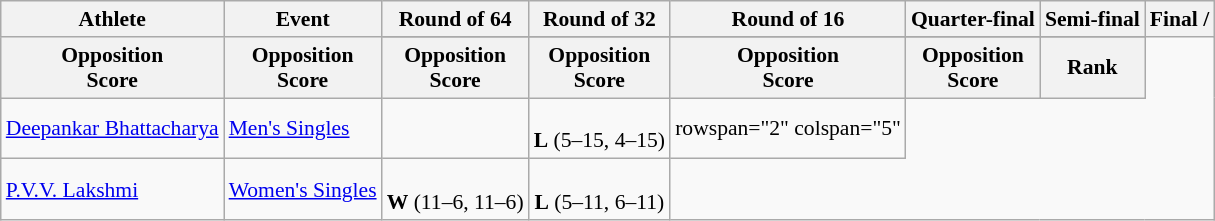<table class="wikitable" style="font-size:90%">
<tr>
<th rowspan="2">Athlete</th>
<th rowspan="2">Event</th>
<th>Round of 64</th>
<th>Round of 32</th>
<th>Round of 16</th>
<th>Quarter-final</th>
<th>Semi-final</th>
<th colspan="2">Final / </th>
</tr>
<tr style="font-size:95%">
</tr>
<tr>
<th>Opposition<br>Score</th>
<th>Opposition<br>Score</th>
<th>Opposition<br>Score</th>
<th>Opposition<br>Score</th>
<th>Opposition<br>Score</th>
<th>Opposition<br>Score</th>
<th>Rank</th>
</tr>
<tr align="center">
<td align="left"><a href='#'>Deepankar Bhattacharya</a></td>
<td align="left"><a href='#'>Men's Singles</a></td>
<td></td>
<td><br> <strong>L</strong> (5–15, 4–15)</td>
<td>rowspan="2" colspan="5" </td>
</tr>
<tr align="center">
<td align="left"><a href='#'>P.V.V. Lakshmi</a></td>
<td align="left"><a href='#'>Women's Singles</a></td>
<td> <br> <strong>W</strong> (11–6, 11–6)</td>
<td><br> <strong>L</strong> (5–11, 6–11)</td>
</tr>
</table>
